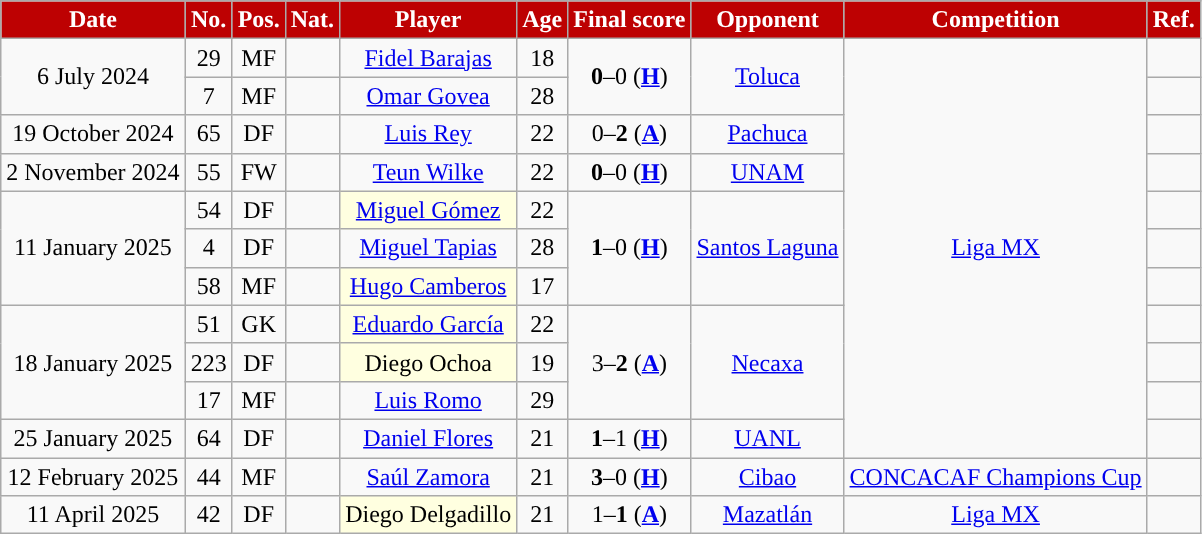<table class="wikitable" style="text-align:center">
<tr>
<th style="background:#bd0102;color:#FFFFFF;">Date</th>
<th style="background:#bd0102;color:#FFFFFF;">No.</th>
<th style="background:#bd0102;color:#FFFFFF;">Pos.</th>
<th style="background:#bd0102;color:#FFFFFF;">Nat.</th>
<th style="background:#bd0102;color:#FFFFFF;">Player</th>
<th style="background:#bd0102;color:#FFFFFF;">Age</th>
<th style="background:#bd0102;color:#FFFFFF;">Final score</th>
<th style="background:#bd0102;color:#FFFFFF;">Opponent</th>
<th style="background:#bd0102;color:#FFFFFF;">Competition</th>
<th style="background:#bd0102;color:#FFFFFF;">Ref.</th>
</tr>
<tr>
<td rowspan=2>6 July 2024</td>
<td>29</td>
<td>MF</td>
<td></td>
<td><a href='#'>Fidel Barajas</a></td>
<td>18</td>
<td rowspan=2><strong>0</strong>–0 (<a href='#'><strong>H</strong></a>)</td>
<td rowspan=2><a href='#'>Toluca</a></td>
<td rowspan=11><a href='#'>Liga MX</a></td>
<td></td>
</tr>
<tr>
<td>7</td>
<td>MF</td>
<td></td>
<td><a href='#'>Omar Govea</a></td>
<td>28</td>
<td></td>
</tr>
<tr>
<td>19 October 2024</td>
<td>65</td>
<td>DF</td>
<td></td>
<td><a href='#'>Luis Rey</a></td>
<td>22</td>
<td>0–<strong>2</strong> (<a href='#'><strong>A</strong></a>)</td>
<td><a href='#'>Pachuca</a></td>
<td></td>
</tr>
<tr>
<td>2 November 2024</td>
<td>55</td>
<td>FW</td>
<td></td>
<td><a href='#'>Teun Wilke</a></td>
<td>22</td>
<td><strong>0</strong>–0 (<a href='#'><strong>H</strong></a>)</td>
<td><a href='#'>UNAM</a></td>
<td></td>
</tr>
<tr>
<td rowspan=3>11 January 2025</td>
<td>54</td>
<td>DF</td>
<td></td>
<td style="background-color:lightyellow"><a href='#'>Miguel Gómez</a></td>
<td>22</td>
<td rowspan=3><strong>1</strong>–0 (<a href='#'><strong>H</strong></a>)</td>
<td rowspan=3><a href='#'>Santos Laguna</a></td>
<td></td>
</tr>
<tr>
<td>4</td>
<td>DF</td>
<td></td>
<td><a href='#'>Miguel Tapias</a></td>
<td>28</td>
<td></td>
</tr>
<tr>
<td>58</td>
<td>MF</td>
<td></td>
<td style="background-color:lightyellow"><a href='#'>Hugo Camberos</a></td>
<td>17</td>
<td></td>
</tr>
<tr>
<td rowspan=3>18 January 2025</td>
<td>51</td>
<td>GK</td>
<td></td>
<td style="background-color:lightyellow"><a href='#'>Eduardo García</a></td>
<td>22</td>
<td rowspan=3>3–<strong>2</strong> (<a href='#'><strong>A</strong></a>)</td>
<td rowspan=3><a href='#'>Necaxa</a></td>
<td></td>
</tr>
<tr>
<td>223</td>
<td>DF</td>
<td></td>
<td style="background-color:lightyellow">Diego Ochoa</td>
<td>19</td>
<td></td>
</tr>
<tr>
<td>17</td>
<td>MF</td>
<td></td>
<td><a href='#'>Luis Romo</a></td>
<td>29</td>
<td></td>
</tr>
<tr>
<td>25 January 2025</td>
<td>64</td>
<td>DF</td>
<td></td>
<td><a href='#'>Daniel Flores</a></td>
<td>21</td>
<td><strong>1</strong>–1 (<a href='#'><strong>H</strong></a>)</td>
<td><a href='#'>UANL</a></td>
<td></td>
</tr>
<tr>
<td>12 February 2025</td>
<td>44</td>
<td>MF</td>
<td></td>
<td><a href='#'>Saúl Zamora</a></td>
<td>21</td>
<td><strong>3</strong>–0 (<a href='#'><strong>H</strong></a>)</td>
<td> <a href='#'>Cibao</a></td>
<td><a href='#'>CONCACAF Champions Cup</a></td>
<td></td>
</tr>
<tr>
<td>11 April 2025</td>
<td>42</td>
<td>DF</td>
<td></td>
<td style="background-color:lightyellow">Diego Delgadillo</td>
<td>21</td>
<td>1–<strong>1</strong> (<a href='#'><strong>A</strong></a>)</td>
<td><a href='#'>Mazatlán</a></td>
<td><a href='#'>Liga MX</a></td>
<td></td>
</tr>
</table>
